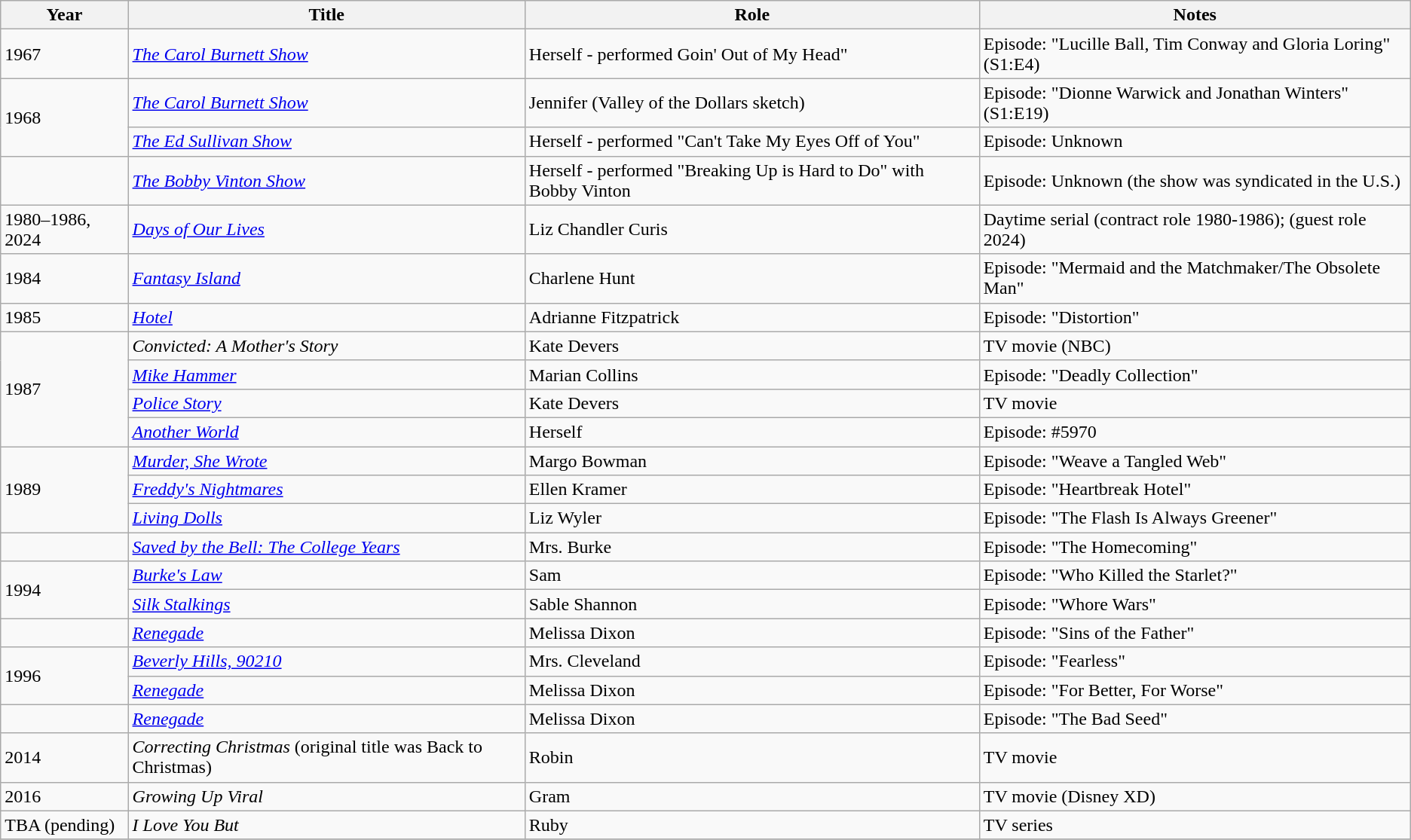<table class="wikitable">
<tr>
<th>Year</th>
<th>Title</th>
<th>Role</th>
<th>Notes</th>
</tr>
<tr>
<td>1967</td>
<td><em><a href='#'>The Carol Burnett Show</a></em></td>
<td>Herself - performed Goin' Out of My Head"</td>
<td>Episode: "Lucille Ball, Tim Conway and Gloria Loring" (S1:E4)</td>
</tr>
<tr>
<td rowspan=2>1968</td>
<td><em><a href='#'>The Carol Burnett Show</a></em></td>
<td>Jennifer (Valley of the Dollars sketch)</td>
<td>Episode: "Dionne Warwick and Jonathan Winters" (S1:E19)</td>
</tr>
<tr>
<td><em><a href='#'>The Ed Sullivan Show</a></em></td>
<td>Herself - performed "Can't Take My Eyes Off of You"</td>
<td>Episode: Unknown</td>
</tr>
<tr>
<td></td>
<td><em><a href='#'>The Bobby Vinton Show</a></em></td>
<td>Herself - performed "Breaking Up is Hard to Do" with Bobby Vinton</td>
<td>Episode: Unknown (the show was syndicated in the U.S.)</td>
</tr>
<tr>
<td>1980–1986, 2024</td>
<td><em><a href='#'>Days of Our Lives</a></em></td>
<td>Liz Chandler Curis</td>
<td>Daytime serial (contract role 1980-1986); (guest role 2024)</td>
</tr>
<tr>
<td>1984</td>
<td><em><a href='#'>Fantasy Island</a></em></td>
<td>Charlene Hunt</td>
<td>Episode: "Mermaid and the Matchmaker/The Obsolete Man"</td>
</tr>
<tr>
<td>1985</td>
<td><em><a href='#'>Hotel</a></em></td>
<td>Adrianne Fitzpatrick</td>
<td>Episode: "Distortion"</td>
</tr>
<tr>
<td rowspan=4>1987</td>
<td><em>Convicted: A Mother's Story</em></td>
<td>Kate Devers</td>
<td>TV movie (NBC)</td>
</tr>
<tr>
<td><em><a href='#'>Mike Hammer</a></em></td>
<td>Marian Collins</td>
<td>Episode: "Deadly Collection"</td>
</tr>
<tr>
<td><em><a href='#'>Police Story</a></em></td>
<td>Kate Devers</td>
<td>TV movie</td>
</tr>
<tr>
<td><em><a href='#'>Another World</a></em></td>
<td>Herself</td>
<td>Episode: #5970</td>
</tr>
<tr>
<td rowspan=3>1989</td>
<td><em><a href='#'>Murder, She Wrote</a></em></td>
<td>Margo Bowman</td>
<td>Episode: "Weave a Tangled Web"</td>
</tr>
<tr>
<td><em><a href='#'>Freddy's Nightmares</a></em></td>
<td>Ellen Kramer</td>
<td>Episode: "Heartbreak Hotel"</td>
</tr>
<tr>
<td><em><a href='#'>Living Dolls</a></em></td>
<td>Liz Wyler</td>
<td>Episode: "The Flash Is Always Greener"</td>
</tr>
<tr>
<td></td>
<td><em><a href='#'>Saved by the Bell: The College Years</a></em></td>
<td>Mrs. Burke</td>
<td>Episode: "The Homecoming"</td>
</tr>
<tr>
<td rowspan=2>1994</td>
<td><em><a href='#'>Burke's Law</a></em></td>
<td>Sam</td>
<td>Episode: "Who Killed the Starlet?"</td>
</tr>
<tr>
<td><em><a href='#'>Silk Stalkings</a></em></td>
<td>Sable Shannon</td>
<td>Episode: "Whore Wars"</td>
</tr>
<tr>
<td></td>
<td><em><a href='#'>Renegade</a></em></td>
<td>Melissa Dixon</td>
<td>Episode: "Sins of the Father"</td>
</tr>
<tr>
<td rowspan=2>1996</td>
<td><em><a href='#'>Beverly Hills, 90210</a></em></td>
<td>Mrs. Cleveland</td>
<td>Episode: "Fearless"</td>
</tr>
<tr>
<td><em><a href='#'>Renegade</a></em></td>
<td>Melissa Dixon</td>
<td>Episode: "For Better, For Worse"</td>
</tr>
<tr>
<td></td>
<td><em><a href='#'>Renegade</a></em></td>
<td>Melissa Dixon</td>
<td>Episode: "The Bad Seed"</td>
</tr>
<tr>
<td>2014</td>
<td><em>Correcting Christmas</em> (original title was Back to Christmas)</td>
<td>Robin</td>
<td>TV movie</td>
</tr>
<tr>
<td>2016</td>
<td><em>Growing Up Viral</em></td>
<td>Gram</td>
<td>TV movie (Disney XD)</td>
</tr>
<tr>
<td>TBA (pending)</td>
<td><em>I Love You But</em></td>
<td>Ruby</td>
<td>TV series</td>
</tr>
<tr>
</tr>
</table>
